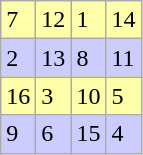<table class="wikitable" style="float: left; margin-left: 1em;">
<tr>
<td style="background-color: #ffffaa">7</td>
<td style="background-color: #ffffaa">12</td>
<td style="background-color: #ffffaa">1</td>
<td style="background-color: #ffffaa">14</td>
</tr>
<tr>
<td style="background-color: #ccccff">2</td>
<td style="background-color: #ccccff">13</td>
<td style="background-color: #ccccff">8</td>
<td style="background-color: #ccccff">11</td>
</tr>
<tr>
<td style="background-color: #ffffaa">16</td>
<td style="background-color: #ffffaa">3</td>
<td style="background-color: #ffffaa">10</td>
<td style="background-color: #ffffaa">5</td>
</tr>
<tr>
<td style="background-color: #ccccff">9</td>
<td style="background-color: #ccccff">6</td>
<td style="background-color: #ccccff">15</td>
<td style="background-color: #ccccff">4</td>
</tr>
</table>
